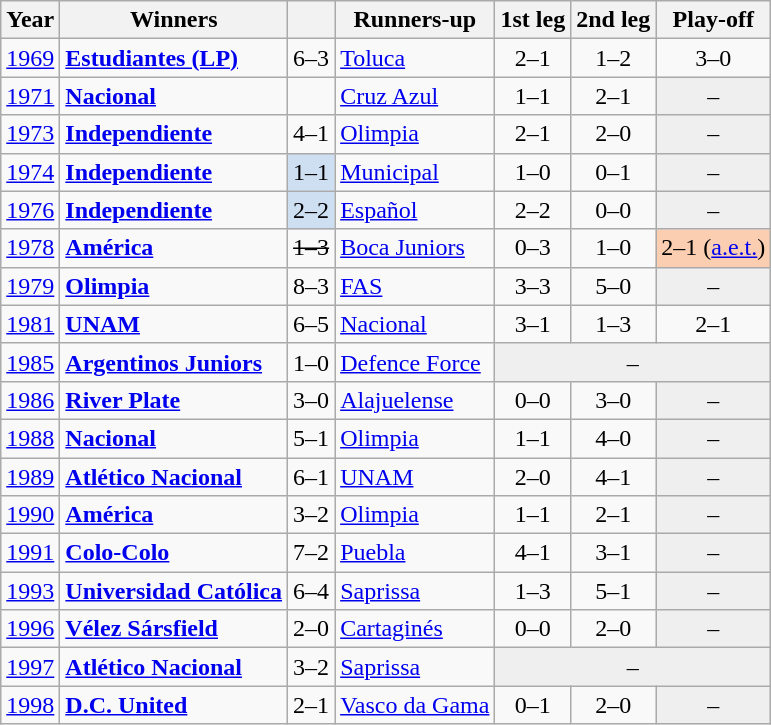<table class="wikitable sortable" style="text-align:;">
<tr>
<th scope="col">Year</th>
<th scope="col">Winners</th>
<th scope="col"></th>
<th scope="col">Runners-up</th>
<th scope="col">1st leg</th>
<th scope="col">2nd leg</th>
<th scope="col">Play-off</th>
</tr>
<tr>
<td><a href='#'>1969</a></td>
<td> <strong><a href='#'>Estudiantes (LP)</a></strong></td>
<td align=center>6–3</td>
<td> <a href='#'>Toluca</a></td>
<td align=center>2–1</td>
<td align=center>1–2</td>
<td align=center>3–0</td>
</tr>
<tr>
<td><a href='#'>1971</a></td>
<td> <strong><a href='#'>Nacional</a></strong></td>
<td></td>
<td> <a href='#'>Cruz Azul</a></td>
<td align=center>1–1</td>
<td align=center>2–1</td>
<td style="text-align:center;background:#efefef">–</td>
</tr>
<tr>
<td><a href='#'>1973</a></td>
<td> <strong><a href='#'>Independiente</a></strong></td>
<td align=center>4–1</td>
<td> <a href='#'>Olimpia</a></td>
<td align=center>2–1</td>
<td align=center>2–0</td>
<td style="text-align:center;background:#efefef">–</td>
</tr>
<tr>
<td><a href='#'>1974</a></td>
<td> <strong><a href='#'>Independiente</a></strong></td>
<td align=center bgcolor="#cedff2">1–1 </td>
<td> <a href='#'>Municipal</a></td>
<td align=center>1–0</td>
<td align=center>0–1</td>
<td style="text-align:center;background:#efefef">–</td>
</tr>
<tr>
<td><a href='#'>1976</a></td>
<td> <strong><a href='#'>Independiente</a></strong></td>
<td align=center bgcolor="#cedff2">2–2 </td>
<td> <a href='#'>Español</a></td>
<td align=center>2–2</td>
<td align=center>0–0</td>
<td style="text-align:center;background:#efefef">–</td>
</tr>
<tr>
<td><a href='#'>1978</a></td>
<td> <strong><a href='#'>América</a></strong></td>
<td align=center><s>1–3</s> </td>
<td> <a href='#'>Boca Juniors</a></td>
<td align=center>0–3</td>
<td align=center>1–0</td>
<td bgcolor="#FBCEB1" align="center">2–1 (<a href='#'>a.e.t.</a>)</td>
</tr>
<tr>
<td><a href='#'>1979</a></td>
<td> <strong><a href='#'>Olimpia</a></strong></td>
<td align=center>8–3</td>
<td> <a href='#'>FAS</a></td>
<td align=center>3–3</td>
<td align=center>5–0</td>
<td style="text-align:center;background:#efefef">–</td>
</tr>
<tr>
<td><a href='#'>1981</a></td>
<td> <strong><a href='#'>UNAM</a></strong></td>
<td align=center>6–5</td>
<td> <a href='#'>Nacional</a></td>
<td align=center>3–1</td>
<td align=center>1–3</td>
<td align=center>2–1</td>
</tr>
<tr>
<td><a href='#'>1985</a></td>
<td> <strong><a href='#'>Argentinos Juniors</a></strong></td>
<td align=center>1–0 </td>
<td> <a href='#'>Defence Force</a></td>
<td colspan=3 style="text-align:center;background:#efefef">–</td>
</tr>
<tr>
<td><a href='#'>1986</a></td>
<td> <strong><a href='#'>River Plate</a></strong></td>
<td align=center>3–0</td>
<td> <a href='#'>Alajuelense</a></td>
<td align=center>0–0</td>
<td align=center>3–0</td>
<td style="text-align:center;background:#efefef">–</td>
</tr>
<tr>
<td><a href='#'>1988</a></td>
<td> <strong><a href='#'>Nacional</a></strong></td>
<td align=center>5–1</td>
<td> <a href='#'>Olimpia</a></td>
<td align=center>1–1</td>
<td align=center>4–0</td>
<td style="text-align:center;background:#efefef">–</td>
</tr>
<tr>
<td><a href='#'>1989</a></td>
<td> <strong><a href='#'>Atlético Nacional</a></strong></td>
<td align=center>6–1</td>
<td> <a href='#'>UNAM</a></td>
<td align=center>2–0</td>
<td align=center>4–1</td>
<td style="text-align:center;background:#efefef">–</td>
</tr>
<tr>
<td><a href='#'>1990</a></td>
<td> <strong><a href='#'>América</a></strong></td>
<td align=center>3–2</td>
<td> <a href='#'>Olimpia</a></td>
<td align=center>1–1</td>
<td align=center>2–1</td>
<td style="text-align:center;background:#efefef">–</td>
</tr>
<tr>
<td><a href='#'>1991</a></td>
<td> <strong><a href='#'>Colo-Colo</a></strong></td>
<td align=center>7–2</td>
<td> <a href='#'>Puebla</a></td>
<td align=center>4–1</td>
<td align=center>3–1</td>
<td style="text-align:center;background:#efefef">–</td>
</tr>
<tr>
<td><a href='#'>1993</a></td>
<td> <strong><a href='#'>Universidad Católica</a></strong></td>
<td align=center>6–4</td>
<td> <a href='#'>Saprissa</a></td>
<td align=center>1–3</td>
<td align=center>5–1</td>
<td style="text-align:center;background:#efefef">–</td>
</tr>
<tr>
<td><a href='#'>1996</a></td>
<td> <strong><a href='#'>Vélez Sársfield</a></strong></td>
<td align=center>2–0</td>
<td> <a href='#'>Cartaginés</a></td>
<td align=center>0–0</td>
<td align=center>2–0</td>
<td style="text-align:center;background:#efefef">–</td>
</tr>
<tr>
<td><a href='#'>1997</a></td>
<td> <strong><a href='#'>Atlético Nacional</a></strong></td>
<td align=center>3–2 </td>
<td> <a href='#'>Saprissa</a></td>
<td colspan=3 style="text-align:center;background:#efefef">–</td>
</tr>
<tr>
<td><a href='#'>1998</a></td>
<td> <strong><a href='#'>D.C. United</a></strong></td>
<td align=center>2–1</td>
<td> <a href='#'>Vasco da Gama</a></td>
<td align=center>0–1</td>
<td align=center>2–0</td>
<td style="text-align:center;background:#efefef">–</td>
</tr>
</table>
